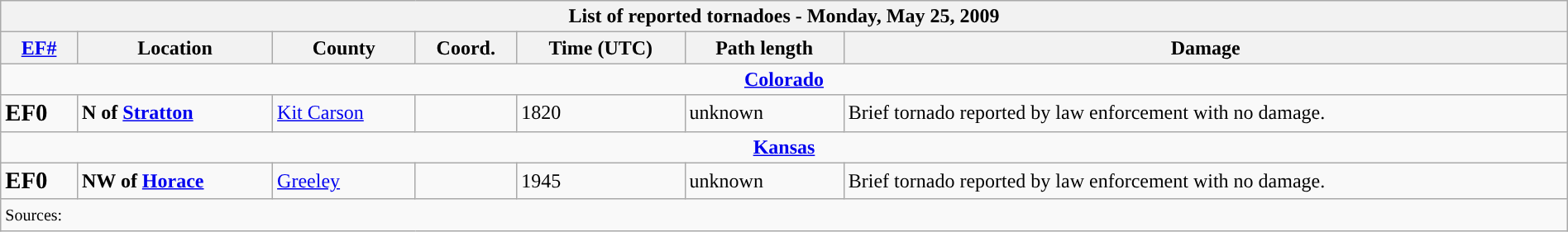<table class="wikitable collapsible" width="100%">
<tr>
<th colspan="7">List of reported tornadoes - Monday, May 25, 2009</th>
</tr>
<tr>
<th><a href='#'>EF#</a></th>
<th>Location</th>
<th>County</th>
<th>Coord.</th>
<th>Time (UTC)</th>
<th>Path length</th>
<th>Damage</th>
</tr>
<tr>
<td colspan="7" align=center><strong><a href='#'>Colorado</a></strong></td>
</tr>
<tr>
<td><big><strong>EF0</strong></big></td>
<td><strong>N of <a href='#'>Stratton</a></strong></td>
<td><a href='#'>Kit Carson</a></td>
<td></td>
<td>1820</td>
<td>unknown</td>
<td>Brief tornado reported by law enforcement with no damage.</td>
</tr>
<tr>
<td colspan="7" align=center><strong><a href='#'>Kansas</a></strong></td>
</tr>
<tr>
<td><big><strong>EF0</strong></big></td>
<td><strong>NW of <a href='#'>Horace</a></strong></td>
<td><a href='#'>Greeley</a></td>
<td></td>
<td>1945</td>
<td>unknown</td>
<td>Brief tornado reported by law enforcement with no damage.</td>
</tr>
<tr>
<td colspan="7"><small>Sources: </small></td>
</tr>
</table>
